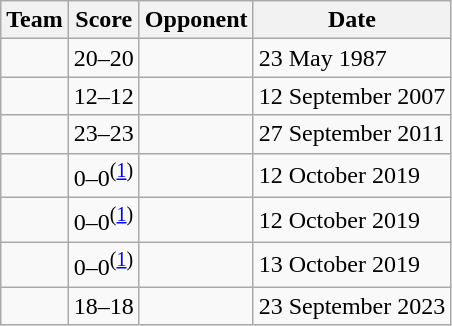<table class=wikitable>
<tr>
<th>Team</th>
<th>Score</th>
<th>Opponent</th>
<th>Date</th>
</tr>
<tr>
<td></td>
<td>20–20</td>
<td></td>
<td>23 May 1987</td>
</tr>
<tr>
<td></td>
<td>12–12</td>
<td></td>
<td>12 September 2007</td>
</tr>
<tr>
<td></td>
<td>23–23</td>
<td></td>
<td>27 September 2011</td>
</tr>
<tr>
<td></td>
<td>0–0<sup>(<a href='#'>1</a>)</sup></td>
<td></td>
<td>12 October 2019</td>
</tr>
<tr>
<td></td>
<td>0–0<sup>(<a href='#'>1</a>)</sup></td>
<td></td>
<td>12 October 2019</td>
</tr>
<tr>
<td></td>
<td>0–0<sup>(<a href='#'>1</a>)</sup></td>
<td></td>
<td>13 October 2019</td>
</tr>
<tr>
<td></td>
<td>18–18</td>
<td></td>
<td>23 September 2023</td>
</tr>
</table>
